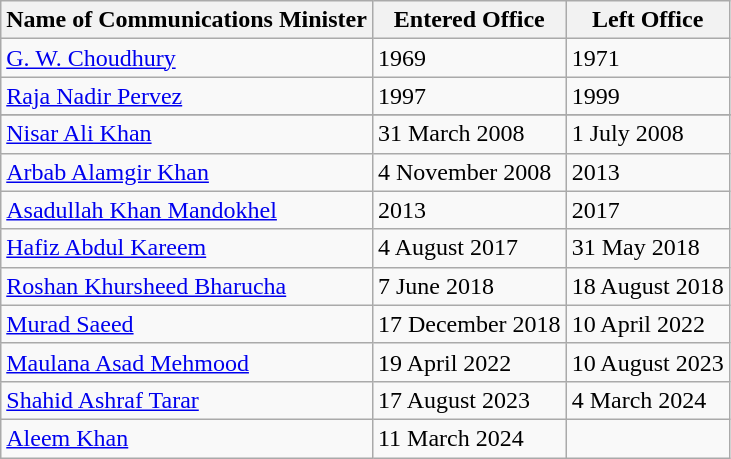<table class="wikitable">
<tr>
<th align=center>Name of Communications Minister</th>
<th align=center>Entered Office</th>
<th align=center>Left Office</th>
</tr>
<tr>
<td><a href='#'>G. W. Choudhury</a></td>
<td>1969</td>
<td>1971</td>
</tr>
<tr>
<td><a href='#'>Raja Nadir Pervez</a></td>
<td>1997</td>
<td>1999</td>
</tr>
<tr>
</tr>
<tr>
<td><a href='#'>Nisar Ali Khan</a></td>
<td>31 March 2008</td>
<td>1 July 2008</td>
</tr>
<tr>
<td><a href='#'>Arbab Alamgir Khan</a></td>
<td>4 November 2008</td>
<td>2013</td>
</tr>
<tr>
<td><a href='#'>Asadullah Khan Mandokhel</a></td>
<td>2013</td>
<td>2017</td>
</tr>
<tr>
<td><a href='#'>Hafiz Abdul Kareem</a></td>
<td>4 August 2017</td>
<td>31 May 2018</td>
</tr>
<tr>
<td><a href='#'>Roshan Khursheed Bharucha</a></td>
<td>7 June 2018</td>
<td>18 August 2018</td>
</tr>
<tr>
<td><a href='#'>Murad Saeed</a></td>
<td>17 December 2018</td>
<td>10 April 2022</td>
</tr>
<tr>
<td><a href='#'>Maulana Asad Mehmood</a></td>
<td>19 April 2022</td>
<td>10 August 2023</td>
</tr>
<tr>
<td><a href='#'>Shahid Ashraf Tarar</a></td>
<td>17 August 2023</td>
<td>4 March 2024</td>
</tr>
<tr>
<td><a href='#'>Aleem Khan</a></td>
<td>11 March 2024</td>
<td></td>
</tr>
</table>
